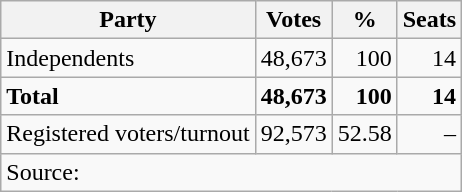<table class=wikitable style=text-align:right>
<tr>
<th>Party</th>
<th>Votes</th>
<th>%</th>
<th>Seats</th>
</tr>
<tr>
<td align=left>Independents</td>
<td>48,673</td>
<td>100</td>
<td>14</td>
</tr>
<tr>
<td align=left><strong>Total</strong></td>
<td><strong>48,673</strong></td>
<td><strong>100</strong></td>
<td><strong>14</strong></td>
</tr>
<tr>
<td align=left>Registered voters/turnout</td>
<td>92,573</td>
<td>52.58</td>
<td>–</td>
</tr>
<tr>
<td align=left colspan=4>Source: </td>
</tr>
</table>
